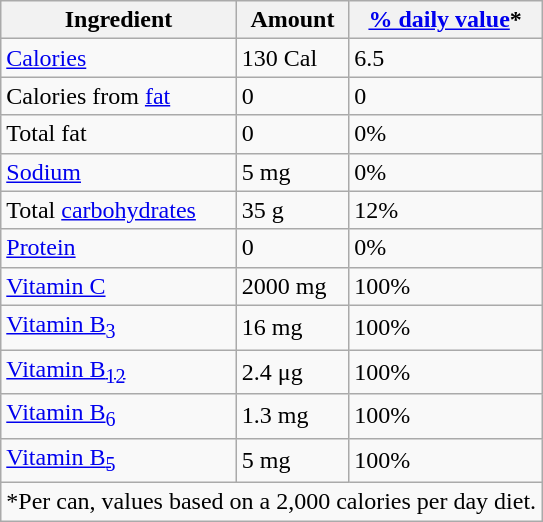<table class="wikitable">
<tr>
<th>Ingredient</th>
<th>Amount</th>
<th><a href='#'>% daily value</a>*</th>
</tr>
<tr>
<td><a href='#'>Calories</a></td>
<td>130 Cal</td>
<td>6.5</td>
</tr>
<tr>
<td>Calories from <a href='#'>fat</a></td>
<td>0</td>
<td>0</td>
</tr>
<tr>
<td>Total fat</td>
<td>0</td>
<td>0%</td>
</tr>
<tr>
<td><a href='#'>Sodium</a></td>
<td>5 mg</td>
<td>0%</td>
</tr>
<tr>
<td>Total <a href='#'>carbohydrates</a></td>
<td>35 g</td>
<td>12%</td>
</tr>
<tr>
<td><a href='#'>Protein</a></td>
<td>0</td>
<td>0%</td>
</tr>
<tr>
<td><a href='#'>Vitamin C</a></td>
<td>2000 mg</td>
<td>100%</td>
</tr>
<tr>
<td><a href='#'>Vitamin B<sub>3</sub></a></td>
<td>16 mg</td>
<td>100%</td>
</tr>
<tr>
<td><a href='#'>Vitamin B<sub>12</sub></a></td>
<td>2.4 μg</td>
<td>100%</td>
</tr>
<tr>
<td><a href='#'>Vitamin B<sub>6</sub></a></td>
<td>1.3 mg</td>
<td>100%</td>
</tr>
<tr>
<td><a href='#'>Vitamin B<sub>5</sub></a></td>
<td>5 mg</td>
<td>100%</td>
</tr>
<tr>
<td colspan="3">*Per can, values based on a 2,000 calories per day diet.</td>
</tr>
</table>
